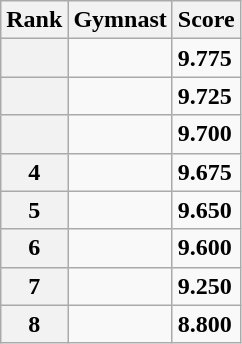<table class="wikitable sortable">
<tr>
<th scope="col">Rank</th>
<th scope="col">Gymnast</th>
<th scope="col">Score</th>
</tr>
<tr>
<th scope="row"></th>
<td></td>
<td><strong>9.775</strong></td>
</tr>
<tr>
<th scope="row"></th>
<td></td>
<td><strong>9.725</strong></td>
</tr>
<tr>
<th scope="row"></th>
<td></td>
<td><strong>9.700</strong></td>
</tr>
<tr>
<th scope="row">4</th>
<td></td>
<td><strong>9.675</strong></td>
</tr>
<tr>
<th scope="row">5</th>
<td></td>
<td><strong>9.650</strong></td>
</tr>
<tr>
<th scope="row">6</th>
<td></td>
<td><strong>9.600</strong></td>
</tr>
<tr>
<th scope="row">7</th>
<td></td>
<td><strong>9.250</strong></td>
</tr>
<tr>
<th scope="row">8</th>
<td></td>
<td><strong>8.800</strong></td>
</tr>
</table>
